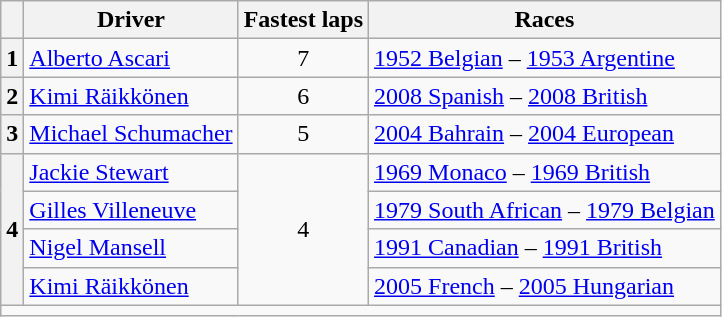<table class="wikitable">
<tr>
<th></th>
<th>Driver</th>
<th>Fastest laps</th>
<th>Races</th>
</tr>
<tr>
<th>1</th>
<td> <a href='#'>Alberto Ascari</a></td>
<td align=center>7</td>
<td><a href='#'>1952 Belgian</a> – <a href='#'>1953 Argentine</a></td>
</tr>
<tr>
<th>2</th>
<td> <a href='#'>Kimi Räikkönen</a></td>
<td align=center>6</td>
<td><a href='#'>2008 Spanish</a> – <a href='#'>2008 British</a></td>
</tr>
<tr>
<th>3</th>
<td> <a href='#'>Michael Schumacher</a></td>
<td align=center>5</td>
<td><a href='#'>2004 Bahrain</a> – <a href='#'>2004 European</a></td>
</tr>
<tr>
<th rowspan=4>4</th>
<td> <a href='#'>Jackie Stewart</a></td>
<td rowspan="4" style="text-align:center;">4</td>
<td><a href='#'>1969 Monaco</a> – <a href='#'>1969 British</a></td>
</tr>
<tr>
<td> <a href='#'>Gilles Villeneuve</a></td>
<td><a href='#'>1979 South African</a> – <a href='#'>1979 Belgian</a></td>
</tr>
<tr>
<td> <a href='#'>Nigel Mansell</a></td>
<td><a href='#'>1991 Canadian</a> – <a href='#'>1991 British</a></td>
</tr>
<tr>
<td> <a href='#'>Kimi Räikkönen</a></td>
<td><a href='#'>2005 French</a> – <a href='#'>2005 Hungarian</a></td>
</tr>
<tr>
<td colspan=5></td>
</tr>
</table>
